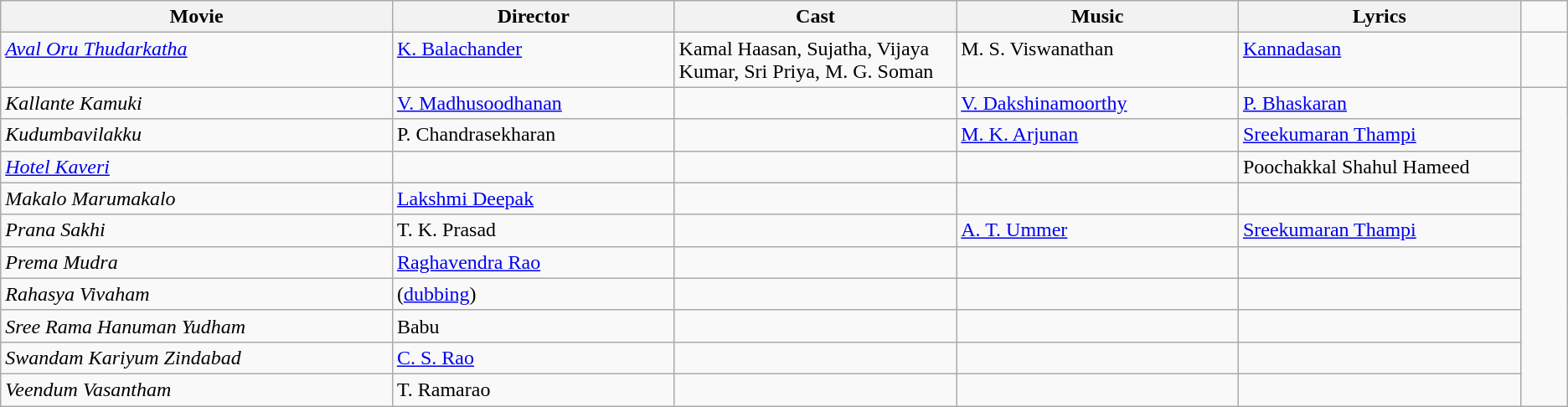<table class="wikitable sortable">
<tr>
<th width="25%">Movie</th>
<th width="18%">Director</th>
<th width="18%">Cast</th>
<th width="18%">Music</th>
<th width="18%">Lyrics</th>
</tr>
<tr valign="top">
<td><em><a href='#'>Aval Oru Thudarkatha</a></em></td>
<td><a href='#'>K. Balachander</a></td>
<td>Kamal Haasan, Sujatha, Vijaya Kumar, Sri Priya, M. G. Soman</td>
<td>M. S. Viswanathan</td>
<td><a href='#'>Kannadasan</a></td>
<td></td>
</tr>
<tr>
<td><em>Kallante Kamuki</em></td>
<td><a href='#'>V. Madhusoodhanan</a></td>
<td></td>
<td><a href='#'>V. Dakshinamoorthy</a></td>
<td><a href='#'>P. Bhaskaran</a></td>
</tr>
<tr>
<td><em>Kudumbavilakku</em></td>
<td>P. Chandrasekharan</td>
<td></td>
<td><a href='#'>M. K. Arjunan</a></td>
<td><a href='#'>Sreekumaran Thampi</a></td>
</tr>
<tr>
<td><em><a href='#'>Hotel Kaveri</a></em></td>
<td></td>
<td></td>
<td></td>
<td>Poochakkal Shahul Hameed</td>
</tr>
<tr>
<td><em>Makalo Marumakalo</em></td>
<td><a href='#'>Lakshmi Deepak</a></td>
<td></td>
<td></td>
<td></td>
</tr>
<tr>
<td><em>Prana Sakhi</em></td>
<td>T. K. Prasad</td>
<td></td>
<td><a href='#'>A. T. Ummer</a></td>
<td><a href='#'>Sreekumaran Thampi</a></td>
</tr>
<tr>
<td><em>Prema Mudra</em></td>
<td><a href='#'>Raghavendra Rao</a></td>
<td></td>
<td></td>
<td></td>
</tr>
<tr>
<td><em>Rahasya Vivaham</em></td>
<td>(<a href='#'>dubbing</a>)</td>
<td></td>
<td></td>
<td></td>
</tr>
<tr>
<td><em>Sree Rama Hanuman Yudham</em></td>
<td>Babu</td>
<td></td>
<td></td>
<td></td>
</tr>
<tr>
<td><em>Swandam Kariyum Zindabad</em></td>
<td><a href='#'>C. S. Rao</a></td>
<td></td>
<td></td>
<td></td>
</tr>
<tr>
<td><em>Veendum Vasantham</em></td>
<td>T. Ramarao</td>
<td></td>
<td></td>
<td></td>
</tr>
</table>
